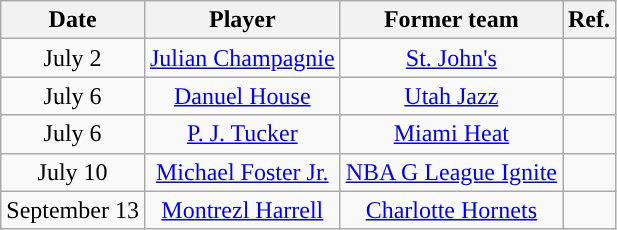<table class="wikitable sortable sortable" style="text-align: center">
<tr>
<th>Date</th>
<th>Player</th>
<th>Former team</th>
<th>Ref.</th>
</tr>
<tr>
<td>July 2</td>
<td><a href='#'>Julian Champagnie</a></td>
<td><a href='#'>St. John's</a></td>
<td></td>
</tr>
<tr>
<td>July 6</td>
<td><a href='#'>Danuel House</a></td>
<td><a href='#'>Utah Jazz</a></td>
<td></td>
</tr>
<tr>
<td>July 6</td>
<td><a href='#'>P. J. Tucker</a></td>
<td><a href='#'>Miami Heat</a></td>
<td></td>
</tr>
<tr>
<td>July 10</td>
<td><a href='#'>Michael Foster Jr.</a></td>
<td><a href='#'>NBA G League Ignite</a></td>
<td></td>
</tr>
<tr>
<td>September 13</td>
<td><a href='#'>Montrezl Harrell</a></td>
<td><a href='#'>Charlotte Hornets</a></td>
<td></td>
</tr>
</table>
